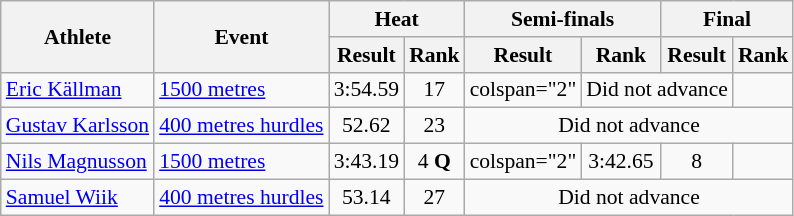<table class="wikitable" style="font-size:90%; text-align:center">
<tr>
<th rowspan="2">Athlete</th>
<th rowspan="2">Event</th>
<th colspan="2">Heat</th>
<th colspan="2">Semi-finals</th>
<th colspan="2">Final</th>
</tr>
<tr>
<th>Result</th>
<th>Rank</th>
<th>Result</th>
<th>Rank</th>
<th>Result</th>
<th>Rank</th>
</tr>
<tr>
<td align="left"><a href='#'>Eric Källman</a></td>
<td align="left"><a href='#'>1500 metres</a></td>
<td>3:54.59 </td>
<td>17</td>
<td>colspan="2" </td>
<td colspan="2">Did not advance</td>
</tr>
<tr>
<td align="left"><a href='#'>Gustav Karlsson</a></td>
<td align="left"><a href='#'>400 metres hurdles</a></td>
<td>52.62</td>
<td>23</td>
<td colspan="4">Did not advance</td>
</tr>
<tr>
<td align="left"><a href='#'>Nils Magnusson</a></td>
<td align="left"><a href='#'>1500 metres</a></td>
<td>3:43.19</td>
<td>4 <strong>Q</strong></td>
<td>colspan="2" </td>
<td>3:42.65</td>
<td>8</td>
</tr>
<tr>
<td align="left"><a href='#'>Samuel Wiik</a></td>
<td align="left"><a href='#'>400 metres hurdles</a></td>
<td>53.14</td>
<td>27</td>
<td colspan="4">Did not advance</td>
</tr>
</table>
